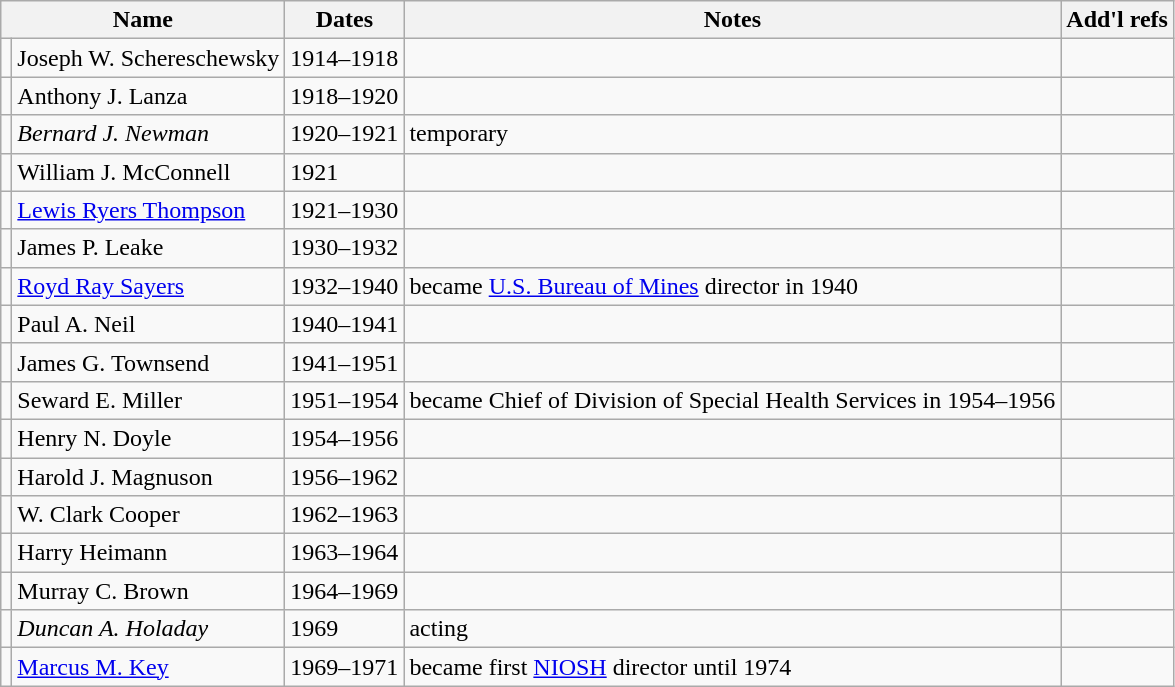<table class="wikitable">
<tr>
<th colspan="2">Name</th>
<th>Dates</th>
<th>Notes</th>
<th>Add'l refs</th>
</tr>
<tr>
<td></td>
<td>Joseph W. Schereschewsky</td>
<td>1914–1918</td>
<td></td>
<td></td>
</tr>
<tr>
<td></td>
<td>Anthony J. Lanza</td>
<td>1918–1920</td>
<td></td>
<td></td>
</tr>
<tr>
<td></td>
<td><em>Bernard J. Newman</em></td>
<td>1920–1921</td>
<td>temporary</td>
<td></td>
</tr>
<tr>
<td></td>
<td>William J. McConnell</td>
<td>1921</td>
<td></td>
<td></td>
</tr>
<tr>
<td></td>
<td><a href='#'>Lewis Ryers Thompson</a></td>
<td>1921–1930</td>
<td></td>
<td></td>
</tr>
<tr>
<td></td>
<td>James P. Leake</td>
<td>1930–1932</td>
<td></td>
<td></td>
</tr>
<tr>
<td></td>
<td><a href='#'>Royd Ray Sayers</a></td>
<td>1932–1940</td>
<td>became <a href='#'>U.S. Bureau of Mines</a> director in 1940</td>
<td></td>
</tr>
<tr>
<td></td>
<td>Paul A. Neil</td>
<td>1940–1941</td>
<td></td>
<td></td>
</tr>
<tr>
<td></td>
<td>James G. Townsend</td>
<td>1941–1951</td>
<td></td>
<td></td>
</tr>
<tr>
<td></td>
<td>Seward E. Miller</td>
<td>1951–1954</td>
<td>became Chief of Division of Special Health Services in 1954–1956</td>
<td></td>
</tr>
<tr>
<td></td>
<td>Henry N. Doyle</td>
<td>1954–1956</td>
<td></td>
<td></td>
</tr>
<tr>
<td></td>
<td>Harold J. Magnuson</td>
<td>1956–1962</td>
<td></td>
<td></td>
</tr>
<tr>
<td></td>
<td>W. Clark Cooper</td>
<td>1962–1963</td>
<td></td>
<td></td>
</tr>
<tr>
<td></td>
<td>Harry Heimann</td>
<td>1963–1964</td>
<td></td>
<td></td>
</tr>
<tr>
<td></td>
<td>Murray C. Brown</td>
<td>1964–1969</td>
<td></td>
<td></td>
</tr>
<tr>
<td></td>
<td><em>Duncan A. Holaday</em></td>
<td>1969</td>
<td>acting</td>
<td></td>
</tr>
<tr>
<td></td>
<td><a href='#'>Marcus M. Key</a></td>
<td>1969–1971</td>
<td>became first <a href='#'>NIOSH</a> director until 1974</td>
<td></td>
</tr>
</table>
